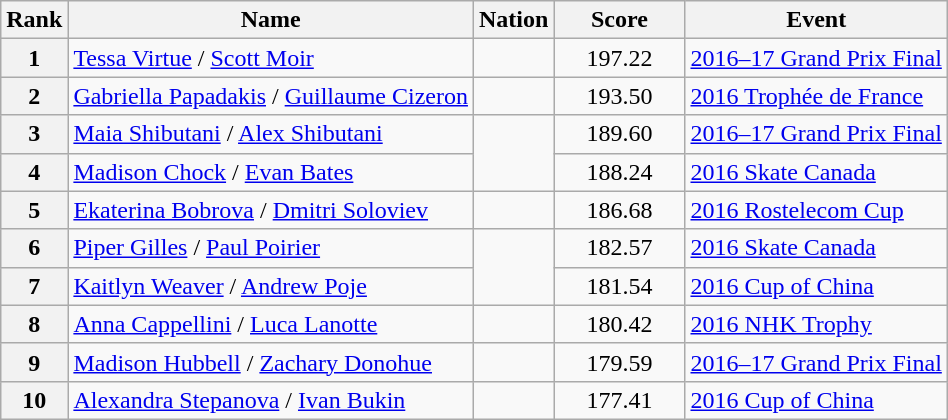<table class="wikitable sortable">
<tr>
<th>Rank</th>
<th>Name</th>
<th>Nation</th>
<th style="width:80px;">Score</th>
<th>Event</th>
</tr>
<tr>
<th>1</th>
<td><a href='#'>Tessa Virtue</a> / <a href='#'>Scott Moir</a></td>
<td></td>
<td style="text-align:center;">197.22</td>
<td><a href='#'>2016–17 Grand Prix Final</a></td>
</tr>
<tr>
<th>2</th>
<td><a href='#'>Gabriella Papadakis</a> / <a href='#'>Guillaume Cizeron</a></td>
<td></td>
<td style="text-align:center;">193.50</td>
<td><a href='#'>2016 Trophée de France</a></td>
</tr>
<tr>
<th>3</th>
<td><a href='#'>Maia Shibutani</a> / <a href='#'>Alex Shibutani</a></td>
<td rowspan="2"></td>
<td style="text-align:center;">189.60</td>
<td><a href='#'>2016–17 Grand Prix Final</a></td>
</tr>
<tr>
<th>4</th>
<td><a href='#'>Madison Chock</a> / <a href='#'>Evan Bates</a></td>
<td style="text-align:center;">188.24</td>
<td><a href='#'>2016 Skate Canada</a></td>
</tr>
<tr>
<th>5</th>
<td><a href='#'>Ekaterina Bobrova</a> / <a href='#'>Dmitri Soloviev</a></td>
<td></td>
<td style="text-align:center;">186.68</td>
<td><a href='#'>2016 Rostelecom Cup</a></td>
</tr>
<tr>
<th>6</th>
<td><a href='#'>Piper Gilles</a> / <a href='#'>Paul Poirier</a></td>
<td rowspan="2"></td>
<td style="text-align:center;">182.57</td>
<td><a href='#'>2016 Skate Canada</a></td>
</tr>
<tr>
<th>7</th>
<td><a href='#'>Kaitlyn Weaver</a> / <a href='#'>Andrew Poje</a></td>
<td style="text-align:center;">181.54</td>
<td><a href='#'>2016 Cup of China</a></td>
</tr>
<tr>
<th>8</th>
<td><a href='#'>Anna Cappellini</a> / <a href='#'>Luca Lanotte</a></td>
<td></td>
<td style="text-align:center;">180.42</td>
<td><a href='#'>2016 NHK Trophy</a></td>
</tr>
<tr>
<th>9</th>
<td><a href='#'>Madison Hubbell</a> / <a href='#'>Zachary Donohue</a></td>
<td></td>
<td style="text-align:center;">179.59</td>
<td><a href='#'>2016–17 Grand Prix Final</a></td>
</tr>
<tr>
<th>10</th>
<td><a href='#'>Alexandra Stepanova</a> / <a href='#'>Ivan Bukin</a></td>
<td></td>
<td style="text-align:center;">177.41</td>
<td><a href='#'>2016 Cup of China</a></td>
</tr>
</table>
